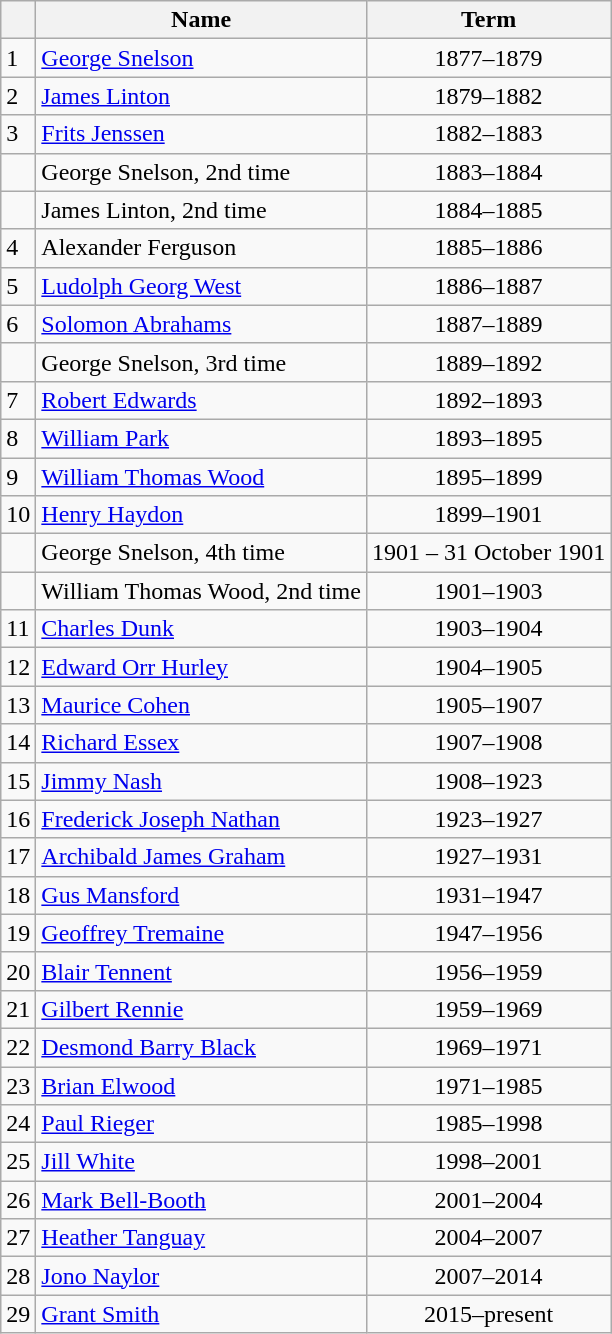<table class="wikitable">
<tr>
<th></th>
<th>Name</th>
<th>Term</th>
</tr>
<tr>
<td>1</td>
<td><a href='#'>George Snelson</a></td>
<td align=center>1877–1879</td>
</tr>
<tr>
<td>2</td>
<td><a href='#'>James Linton</a></td>
<td align=center>1879–1882</td>
</tr>
<tr>
<td>3</td>
<td><a href='#'>Frits Jenssen</a></td>
<td align=center>1882–1883</td>
</tr>
<tr>
<td></td>
<td>George Snelson, 2nd time</td>
<td align=center>1883–1884</td>
</tr>
<tr>
<td></td>
<td>James Linton, 2nd time</td>
<td align=center>1884–1885</td>
</tr>
<tr>
<td>4</td>
<td>Alexander Ferguson</td>
<td align=center>1885–1886</td>
</tr>
<tr>
<td>5</td>
<td><a href='#'>Ludolph Georg West</a></td>
<td align=center>1886–1887</td>
</tr>
<tr>
<td>6</td>
<td><a href='#'>Solomon Abrahams</a></td>
<td align=center>1887–1889</td>
</tr>
<tr>
<td></td>
<td>George Snelson, 3rd time</td>
<td align=center>1889–1892</td>
</tr>
<tr>
<td>7</td>
<td><a href='#'>Robert Edwards</a></td>
<td align=center>1892–1893</td>
</tr>
<tr>
<td>8</td>
<td><a href='#'>William Park</a></td>
<td align=center>1893–1895</td>
</tr>
<tr>
<td>9</td>
<td><a href='#'>William Thomas Wood</a></td>
<td align=center>1895–1899</td>
</tr>
<tr>
<td>10</td>
<td><a href='#'>Henry Haydon</a></td>
<td align=center>1899–1901</td>
</tr>
<tr>
<td></td>
<td>George Snelson, 4th time</td>
<td align=center>1901 – 31 October 1901</td>
</tr>
<tr>
<td></td>
<td>William Thomas Wood, 2nd time</td>
<td align=center>1901–1903</td>
</tr>
<tr>
<td>11</td>
<td><a href='#'>Charles Dunk</a></td>
<td align=center>1903–1904</td>
</tr>
<tr>
<td>12</td>
<td><a href='#'>Edward Orr Hurley</a></td>
<td align=center>1904–1905</td>
</tr>
<tr>
<td>13</td>
<td><a href='#'>Maurice Cohen</a></td>
<td align=center>1905–1907</td>
</tr>
<tr>
<td>14</td>
<td><a href='#'>Richard Essex</a></td>
<td align=center>1907–1908</td>
</tr>
<tr>
<td>15</td>
<td><a href='#'>Jimmy Nash</a></td>
<td align=center>1908–1923</td>
</tr>
<tr>
<td>16</td>
<td><a href='#'>Frederick Joseph Nathan</a></td>
<td align=center>1923–1927</td>
</tr>
<tr>
<td>17</td>
<td><a href='#'>Archibald James Graham</a></td>
<td align=center>1927–1931</td>
</tr>
<tr>
<td>18</td>
<td><a href='#'>Gus Mansford</a></td>
<td align=center>1931–1947</td>
</tr>
<tr>
<td>19</td>
<td><a href='#'>Geoffrey Tremaine</a></td>
<td align=center>1947–1956</td>
</tr>
<tr>
<td>20</td>
<td><a href='#'>Blair Tennent</a></td>
<td align=center>1956–1959</td>
</tr>
<tr>
<td>21</td>
<td><a href='#'>Gilbert Rennie</a></td>
<td align=center>1959–1969</td>
</tr>
<tr>
<td>22</td>
<td><a href='#'>Desmond Barry Black</a></td>
<td align=center>1969–1971</td>
</tr>
<tr>
<td>23</td>
<td><a href='#'>Brian Elwood</a></td>
<td align=center>1971–1985</td>
</tr>
<tr>
<td>24</td>
<td><a href='#'>Paul Rieger</a></td>
<td align=center>1985–1998</td>
</tr>
<tr>
<td>25</td>
<td><a href='#'>Jill White</a></td>
<td align=center>1998–2001</td>
</tr>
<tr>
<td>26</td>
<td><a href='#'>Mark Bell-Booth</a></td>
<td align=center>2001–2004</td>
</tr>
<tr>
<td>27</td>
<td><a href='#'>Heather Tanguay</a></td>
<td align=center>2004–2007</td>
</tr>
<tr>
<td>28</td>
<td><a href='#'>Jono Naylor</a></td>
<td align=center>2007–2014</td>
</tr>
<tr>
<td>29</td>
<td><a href='#'>Grant Smith</a></td>
<td align=center>2015–present</td>
</tr>
</table>
